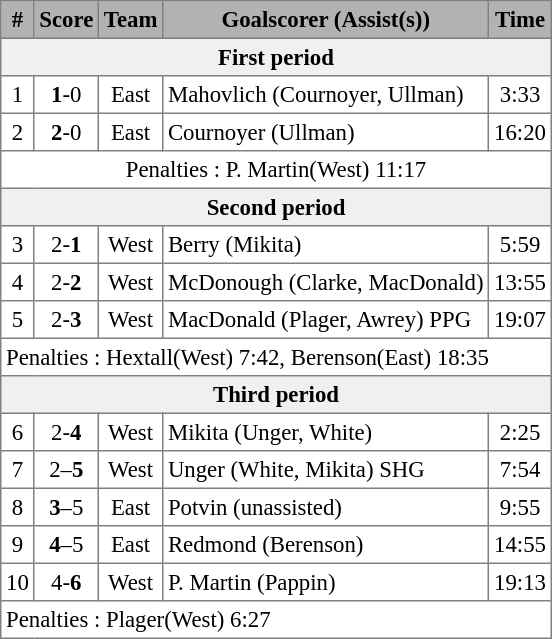<table cellpadding="3" cellspacing="1" border="1" style="font-size: 95%; text-align: center; border: gray solid 1px; border-collapse: collapse;">
<tr bgcolor="B2B2B2">
<th>#</th>
<th>Score</th>
<th>Team</th>
<th>Goalscorer (Assist(s))</th>
<th>Time</th>
</tr>
<tr bgcolor="f0f0f0">
<th colspan="5">First period</th>
</tr>
<tr>
<td>1</td>
<td><strong>1</strong>-0</td>
<td>East</td>
<td align="left">Mahovlich (Cournoyer, Ullman)</td>
<td>3:33</td>
</tr>
<tr>
<td>2</td>
<td><strong>2</strong>-0</td>
<td>East</td>
<td align="left">Cournoyer (Ullman)</td>
<td>16:20</td>
</tr>
<tr>
<td colspan="5">Penalties : P. Martin(West) 11:17</td>
</tr>
<tr bgcolor="f0f0f0">
<th colspan="6">Second period</th>
</tr>
<tr>
<td>3</td>
<td>2-<strong>1</strong></td>
<td>West</td>
<td align="left">Berry (Mikita)</td>
<td>5:59</td>
</tr>
<tr>
<td>4</td>
<td>2-<strong>2</strong></td>
<td>West</td>
<td align="left">McDonough (Clarke, MacDonald)</td>
<td>13:55</td>
</tr>
<tr>
<td>5</td>
<td>2-<strong>3</strong></td>
<td>West</td>
<td align="left">MacDonald (Plager, Awrey) PPG</td>
<td>19:07</td>
</tr>
<tr>
<td colspan="5" align="left">Penalties : Hextall(West) 7:42, Berenson(East) 18:35</td>
</tr>
<tr bgcolor="f0f0f0">
<th colspan="5">Third period</th>
</tr>
<tr>
<td>6</td>
<td>2-<strong>4</strong></td>
<td>West</td>
<td align="left">Mikita (Unger, White)</td>
<td>2:25</td>
</tr>
<tr>
<td>7</td>
<td>2–<strong>5</strong></td>
<td>West</td>
<td align="left">Unger (White, Mikita) SHG</td>
<td>7:54</td>
</tr>
<tr>
<td>8</td>
<td><strong>3</strong>–5</td>
<td>East</td>
<td align="left">Potvin (unassisted)</td>
<td>9:55</td>
</tr>
<tr>
<td>9</td>
<td><strong>4</strong>–5</td>
<td>East</td>
<td align="left">Redmond (Berenson)</td>
<td>14:55</td>
</tr>
<tr>
<td>10</td>
<td>4-<strong>6</strong></td>
<td>West</td>
<td align="left">P. Martin (Pappin)</td>
<td>19:13</td>
</tr>
<tr>
<td colspan="5" align="left">Penalties : Plager(West) 6:27</td>
</tr>
</table>
